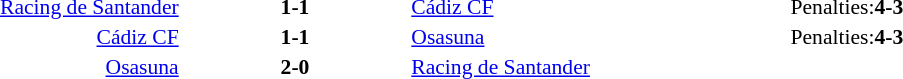<table width=100% cellspacing=1>
<tr>
<th width=20%></th>
<th width=12%></th>
<th width=20%></th>
<th></th>
</tr>
<tr style=font-size:90%>
<td align=right><a href='#'>Racing de Santander</a></td>
<td align=center><strong>1-1</strong></td>
<td><a href='#'>Cádiz CF</a></td>
<td>Penalties:<strong>4-3</strong></td>
</tr>
<tr style=font-size:90%>
<td align=right><a href='#'>Cádiz CF</a></td>
<td align=center><strong>1-1</strong></td>
<td><a href='#'>Osasuna</a></td>
<td>Penalties:<strong>4-3</strong></td>
</tr>
<tr style=font-size:90%>
<td align=right><a href='#'>Osasuna</a></td>
<td align=center><strong>2-0</strong></td>
<td><a href='#'>Racing de Santander</a></td>
</tr>
</table>
